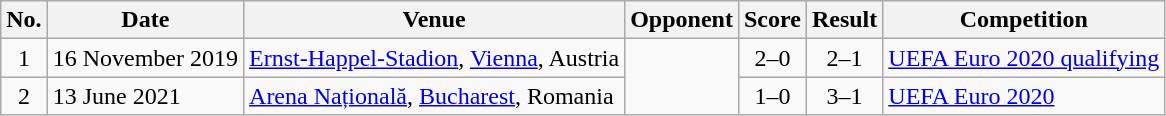<table class="wikitable sortable">
<tr>
<th scope="col">No.</th>
<th scope="col">Date</th>
<th scope="col">Venue</th>
<th scope="col">Opponent</th>
<th scope="col">Score</th>
<th scope="col">Result</th>
<th scope="col">Competition</th>
</tr>
<tr>
<td style="text-align:center;">1</td>
<td>16 November 2019</td>
<td><a href='#'>Ernst-Happel-Stadion</a>, <a href='#'>Vienna</a>, Austria</td>
<td rowspan=2></td>
<td style="text-align:center;">2–0</td>
<td style="text-align:center;">2–1</td>
<td><a href='#'>UEFA Euro 2020 qualifying</a></td>
</tr>
<tr>
<td style="text-align:center;">2</td>
<td>13 June 2021</td>
<td><a href='#'>Arena Națională</a>, <a href='#'>Bucharest</a>, Romania</td>
<td style="text-align:center;">1–0</td>
<td style="text-align:center;">3–1</td>
<td><a href='#'>UEFA Euro 2020</a></td>
</tr>
</table>
